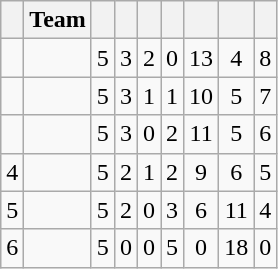<table class="wikitable sortable" border="1" style="text-align:center">
<tr>
<th></th>
<th>Team</th>
<th></th>
<th></th>
<th></th>
<th></th>
<th></th>
<th></th>
<th></th>
</tr>
<tr>
<td></td>
<td style="text-align:left"></td>
<td>5</td>
<td>3</td>
<td>2</td>
<td>0</td>
<td>13</td>
<td>4</td>
<td>8</td>
</tr>
<tr>
<td></td>
<td style="text-align:left"></td>
<td>5</td>
<td>3</td>
<td>1</td>
<td>1</td>
<td>10</td>
<td>5</td>
<td>7</td>
</tr>
<tr>
<td></td>
<td style="text-align:left"></td>
<td>5</td>
<td>3</td>
<td>0</td>
<td>2</td>
<td>11</td>
<td>5</td>
<td>6</td>
</tr>
<tr>
<td>4</td>
<td style="text-align:left"></td>
<td>5</td>
<td>2</td>
<td>1</td>
<td>2</td>
<td>9</td>
<td>6</td>
<td>5</td>
</tr>
<tr>
<td>5</td>
<td style="text-align:left"></td>
<td>5</td>
<td>2</td>
<td>0</td>
<td>3</td>
<td>6</td>
<td>11</td>
<td>4</td>
</tr>
<tr>
<td>6</td>
<td style="text-align:left"></td>
<td>5</td>
<td>0</td>
<td>0</td>
<td>5</td>
<td>0</td>
<td>18</td>
<td>0</td>
</tr>
</table>
